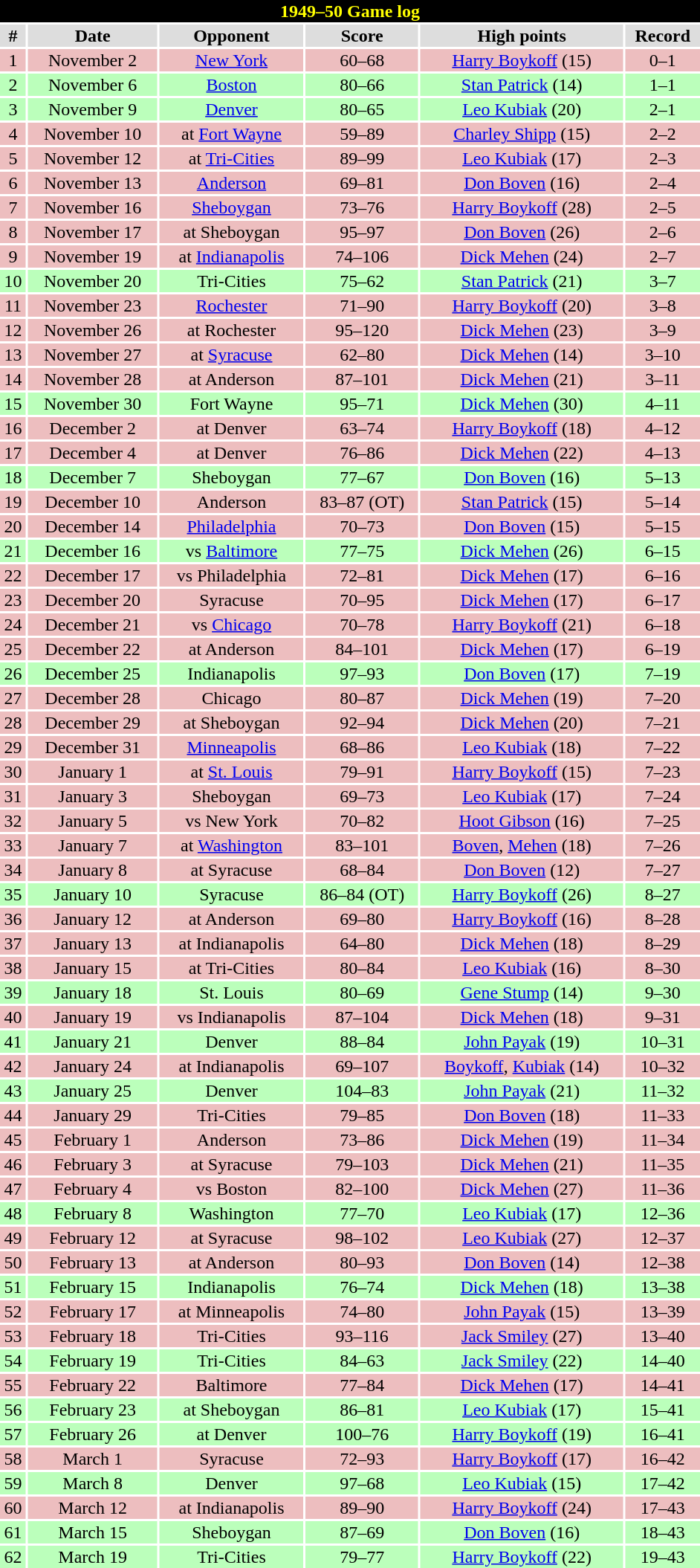<table class="toccolours collapsible" width=50% style="clear:both; margin:1.5em auto; text-align:center">
<tr>
<th colspan=11 style="background:#000000; color:#FFFF00;">1949–50 Game log</th>
</tr>
<tr align="center" bgcolor="#dddddd">
<td><strong>#</strong></td>
<td><strong>Date</strong></td>
<td><strong>Opponent</strong></td>
<td><strong>Score</strong></td>
<td><strong>High points</strong></td>
<td><strong>Record</strong></td>
</tr>
<tr align="center" bgcolor="edbebf">
<td>1</td>
<td>November 2</td>
<td><a href='#'>New York</a></td>
<td>60–68</td>
<td><a href='#'>Harry Boykoff</a> (15)</td>
<td>0–1</td>
</tr>
<tr align="center" bgcolor="bbffbb">
<td>2</td>
<td>November 6</td>
<td><a href='#'>Boston</a></td>
<td>80–66</td>
<td><a href='#'>Stan Patrick</a> (14)</td>
<td>1–1</td>
</tr>
<tr align="center" bgcolor="bbffbb">
<td>3</td>
<td>November 9</td>
<td><a href='#'>Denver</a></td>
<td>80–65</td>
<td><a href='#'>Leo Kubiak</a> (20)</td>
<td>2–1</td>
</tr>
<tr align="center" bgcolor="edbebf">
<td>4</td>
<td>November 10</td>
<td>at <a href='#'>Fort Wayne</a></td>
<td>59–89</td>
<td><a href='#'>Charley Shipp</a> (15)</td>
<td>2–2</td>
</tr>
<tr align="center" bgcolor="edbebf">
<td>5</td>
<td>November 12</td>
<td>at <a href='#'>Tri-Cities</a></td>
<td>89–99</td>
<td><a href='#'>Leo Kubiak</a> (17)</td>
<td>2–3</td>
</tr>
<tr align="center" bgcolor="edbebf">
<td>6</td>
<td>November 13</td>
<td><a href='#'>Anderson</a></td>
<td>69–81</td>
<td><a href='#'>Don Boven</a> (16)</td>
<td>2–4</td>
</tr>
<tr align="center" bgcolor="edbebf">
<td>7</td>
<td>November 16</td>
<td><a href='#'>Sheboygan</a></td>
<td>73–76</td>
<td><a href='#'>Harry Boykoff</a> (28)</td>
<td>2–5</td>
</tr>
<tr align="center" bgcolor="edbebf">
<td>8</td>
<td>November 17</td>
<td>at Sheboygan</td>
<td>95–97</td>
<td><a href='#'>Don Boven</a> (26)</td>
<td>2–6</td>
</tr>
<tr align="center" bgcolor="edbebf">
<td>9</td>
<td>November 19</td>
<td>at <a href='#'>Indianapolis</a></td>
<td>74–106</td>
<td><a href='#'>Dick Mehen</a> (24)</td>
<td>2–7</td>
</tr>
<tr align="center" bgcolor="bbffbb">
<td>10</td>
<td>November 20</td>
<td>Tri-Cities</td>
<td>75–62</td>
<td><a href='#'>Stan Patrick</a> (21)</td>
<td>3–7</td>
</tr>
<tr align="center" bgcolor="edbebf">
<td>11</td>
<td>November 23</td>
<td><a href='#'>Rochester</a></td>
<td>71–90</td>
<td><a href='#'>Harry Boykoff</a> (20)</td>
<td>3–8</td>
</tr>
<tr align="center" bgcolor="edbebf">
<td>12</td>
<td>November 26</td>
<td>at Rochester</td>
<td>95–120</td>
<td><a href='#'>Dick Mehen</a> (23)</td>
<td>3–9</td>
</tr>
<tr align="center" bgcolor="edbebf">
<td>13</td>
<td>November 27</td>
<td>at <a href='#'>Syracuse</a></td>
<td>62–80</td>
<td><a href='#'>Dick Mehen</a> (14)</td>
<td>3–10</td>
</tr>
<tr align="center" bgcolor="edbebf">
<td>14</td>
<td>November 28</td>
<td>at Anderson</td>
<td>87–101</td>
<td><a href='#'>Dick Mehen</a> (21)</td>
<td>3–11</td>
</tr>
<tr align="center" bgcolor="bbffbb">
<td>15</td>
<td>November 30</td>
<td>Fort Wayne</td>
<td>95–71</td>
<td><a href='#'>Dick Mehen</a> (30)</td>
<td>4–11</td>
</tr>
<tr align="center" bgcolor="edbebf">
<td>16</td>
<td>December 2</td>
<td>at Denver</td>
<td>63–74</td>
<td><a href='#'>Harry Boykoff</a> (18)</td>
<td>4–12</td>
</tr>
<tr align="center" bgcolor="edbebf">
<td>17</td>
<td>December 4</td>
<td>at Denver</td>
<td>76–86</td>
<td><a href='#'>Dick Mehen</a> (22)</td>
<td>4–13</td>
</tr>
<tr align="center" bgcolor="bbffbb">
<td>18</td>
<td>December 7</td>
<td>Sheboygan</td>
<td>77–67</td>
<td><a href='#'>Don Boven</a> (16)</td>
<td>5–13</td>
</tr>
<tr align="center" bgcolor="edbebf">
<td>19</td>
<td>December 10</td>
<td>Anderson</td>
<td>83–87 (OT)</td>
<td><a href='#'>Stan Patrick</a> (15)</td>
<td>5–14</td>
</tr>
<tr align="center" bgcolor="edbebf">
<td>20</td>
<td>December 14</td>
<td><a href='#'>Philadelphia</a></td>
<td>70–73</td>
<td><a href='#'>Don Boven</a> (15)</td>
<td>5–15</td>
</tr>
<tr align="center" bgcolor="bbffbb">
<td>21</td>
<td>December 16</td>
<td>vs <a href='#'>Baltimore</a></td>
<td>77–75</td>
<td><a href='#'>Dick Mehen</a> (26)</td>
<td>6–15</td>
</tr>
<tr align="center" bgcolor="edbebf">
<td>22</td>
<td>December 17</td>
<td>vs Philadelphia</td>
<td>72–81</td>
<td><a href='#'>Dick Mehen</a> (17)</td>
<td>6–16</td>
</tr>
<tr align="center" bgcolor="edbebf">
<td>23</td>
<td>December 20</td>
<td>Syracuse</td>
<td>70–95</td>
<td><a href='#'>Dick Mehen</a> (17)</td>
<td>6–17</td>
</tr>
<tr align="center" bgcolor="edbebf">
<td>24</td>
<td>December 21</td>
<td>vs <a href='#'>Chicago</a></td>
<td>70–78</td>
<td><a href='#'>Harry Boykoff</a> (21)</td>
<td>6–18</td>
</tr>
<tr align="center" bgcolor="edbebf">
<td>25</td>
<td>December 22</td>
<td>at Anderson</td>
<td>84–101</td>
<td><a href='#'>Dick Mehen</a> (17)</td>
<td>6–19</td>
</tr>
<tr align="center" bgcolor="bbffbb">
<td>26</td>
<td>December 25</td>
<td>Indianapolis</td>
<td>97–93</td>
<td><a href='#'>Don Boven</a> (17)</td>
<td>7–19</td>
</tr>
<tr align="center" bgcolor="edbebf">
<td>27</td>
<td>December 28</td>
<td>Chicago</td>
<td>80–87</td>
<td><a href='#'>Dick Mehen</a> (19)</td>
<td>7–20</td>
</tr>
<tr align="center" bgcolor="edbebf">
<td>28</td>
<td>December 29</td>
<td>at Sheboygan</td>
<td>92–94</td>
<td><a href='#'>Dick Mehen</a> (20)</td>
<td>7–21</td>
</tr>
<tr align="center" bgcolor="edbebf">
<td>29</td>
<td>December 31</td>
<td><a href='#'>Minneapolis</a></td>
<td>68–86</td>
<td><a href='#'>Leo Kubiak</a> (18)</td>
<td>7–22</td>
</tr>
<tr align="center" bgcolor="edbebf">
<td>30</td>
<td>January 1</td>
<td>at <a href='#'>St. Louis</a></td>
<td>79–91</td>
<td><a href='#'>Harry Boykoff</a> (15)</td>
<td>7–23</td>
</tr>
<tr align="center" bgcolor="edbebf">
<td>31</td>
<td>January 3</td>
<td>Sheboygan</td>
<td>69–73</td>
<td><a href='#'>Leo Kubiak</a> (17)</td>
<td>7–24</td>
</tr>
<tr align="center" bgcolor="edbebf">
<td>32</td>
<td>January 5</td>
<td>vs New York</td>
<td>70–82</td>
<td><a href='#'>Hoot Gibson</a> (16)</td>
<td>7–25</td>
</tr>
<tr align="center" bgcolor="edbebf">
<td>33</td>
<td>January 7</td>
<td>at <a href='#'>Washington</a></td>
<td>83–101</td>
<td><a href='#'>Boven</a>, <a href='#'>Mehen</a> (18)</td>
<td>7–26</td>
</tr>
<tr align="center" bgcolor="edbebf">
<td>34</td>
<td>January 8</td>
<td>at Syracuse</td>
<td>68–84</td>
<td><a href='#'>Don Boven</a> (12)</td>
<td>7–27</td>
</tr>
<tr align="center" bgcolor="bbffbb">
<td>35</td>
<td>January 10</td>
<td>Syracuse</td>
<td>86–84 (OT)</td>
<td><a href='#'>Harry Boykoff</a> (26)</td>
<td>8–27</td>
</tr>
<tr align="center" bgcolor="edbebf">
<td>36</td>
<td>January 12</td>
<td>at Anderson</td>
<td>69–80</td>
<td><a href='#'>Harry Boykoff</a> (16)</td>
<td>8–28</td>
</tr>
<tr align="center" bgcolor="edbebf">
<td>37</td>
<td>January 13</td>
<td>at Indianapolis</td>
<td>64–80</td>
<td><a href='#'>Dick Mehen</a> (18)</td>
<td>8–29</td>
</tr>
<tr align="center" bgcolor="edbebf">
<td>38</td>
<td>January 15</td>
<td>at Tri-Cities</td>
<td>80–84</td>
<td><a href='#'>Leo Kubiak</a> (16)</td>
<td>8–30</td>
</tr>
<tr align="center" bgcolor="bbffbb">
<td>39</td>
<td>January 18</td>
<td>St. Louis</td>
<td>80–69</td>
<td><a href='#'>Gene Stump</a> (14)</td>
<td>9–30</td>
</tr>
<tr align="center" bgcolor="edbebf">
<td>40</td>
<td>January 19</td>
<td>vs Indianapolis</td>
<td>87–104</td>
<td><a href='#'>Dick Mehen</a> (18)</td>
<td>9–31</td>
</tr>
<tr align="center" bgcolor="bbffbb">
<td>41</td>
<td>January 21</td>
<td>Denver</td>
<td>88–84</td>
<td><a href='#'>John Payak</a> (19)</td>
<td>10–31</td>
</tr>
<tr align="center" bgcolor="edbebf">
<td>42</td>
<td>January 24</td>
<td>at Indianapolis</td>
<td>69–107</td>
<td><a href='#'>Boykoff</a>, <a href='#'>Kubiak</a> (14)</td>
<td>10–32</td>
</tr>
<tr align="center" bgcolor="bbffbb">
<td>43</td>
<td>January 25</td>
<td>Denver</td>
<td>104–83</td>
<td><a href='#'>John Payak</a> (21)</td>
<td>11–32</td>
</tr>
<tr align="center" bgcolor="edbebf">
<td>44</td>
<td>January 29</td>
<td>Tri-Cities</td>
<td>79–85</td>
<td><a href='#'>Don Boven</a> (18)</td>
<td>11–33</td>
</tr>
<tr align="center" bgcolor="edbebf">
<td>45</td>
<td>February 1</td>
<td>Anderson</td>
<td>73–86</td>
<td><a href='#'>Dick Mehen</a> (19)</td>
<td>11–34</td>
</tr>
<tr align="center" bgcolor="edbebf">
<td>46</td>
<td>February 3</td>
<td>at Syracuse</td>
<td>79–103</td>
<td><a href='#'>Dick Mehen</a> (21)</td>
<td>11–35</td>
</tr>
<tr align="center" bgcolor="edbebf">
<td>47</td>
<td>February 4</td>
<td>vs Boston</td>
<td>82–100</td>
<td><a href='#'>Dick Mehen</a> (27)</td>
<td>11–36</td>
</tr>
<tr align="center" bgcolor="bbffbb">
<td>48</td>
<td>February 8</td>
<td>Washington</td>
<td>77–70</td>
<td><a href='#'>Leo Kubiak</a> (17)</td>
<td>12–36</td>
</tr>
<tr align="center" bgcolor="edbebf">
<td>49</td>
<td>February 12</td>
<td>at Syracuse</td>
<td>98–102</td>
<td><a href='#'>Leo Kubiak</a> (27)</td>
<td>12–37</td>
</tr>
<tr align="center" bgcolor="edbebf">
<td>50</td>
<td>February 13</td>
<td>at Anderson</td>
<td>80–93</td>
<td><a href='#'>Don Boven</a> (14)</td>
<td>12–38</td>
</tr>
<tr align="center" bgcolor="bbffbb">
<td>51</td>
<td>February 15</td>
<td>Indianapolis</td>
<td>76–74</td>
<td><a href='#'>Dick Mehen</a> (18)</td>
<td>13–38</td>
</tr>
<tr align="center" bgcolor="edbebf">
<td>52</td>
<td>February 17</td>
<td>at Minneapolis</td>
<td>74–80</td>
<td><a href='#'>John Payak</a> (15)</td>
<td>13–39</td>
</tr>
<tr align="center" bgcolor="edbebf">
<td>53</td>
<td>February 18</td>
<td>Tri-Cities</td>
<td>93–116</td>
<td><a href='#'>Jack Smiley</a> (27)</td>
<td>13–40</td>
</tr>
<tr align="center" bgcolor="bbffbb">
<td>54</td>
<td>February 19</td>
<td>Tri-Cities</td>
<td>84–63</td>
<td><a href='#'>Jack Smiley</a> (22)</td>
<td>14–40</td>
</tr>
<tr align="center" bgcolor="edbebf">
<td>55</td>
<td>February 22</td>
<td>Baltimore</td>
<td>77–84</td>
<td><a href='#'>Dick Mehen</a> (17)</td>
<td>14–41</td>
</tr>
<tr align="center" bgcolor="bbffbb">
<td>56</td>
<td>February 23</td>
<td>at Sheboygan</td>
<td>86–81</td>
<td><a href='#'>Leo Kubiak</a> (17)</td>
<td>15–41</td>
</tr>
<tr align="center" bgcolor="bbffbb">
<td>57</td>
<td>February 26</td>
<td>at Denver</td>
<td>100–76</td>
<td><a href='#'>Harry Boykoff</a> (19)</td>
<td>16–41</td>
</tr>
<tr align="center" bgcolor="edbebf">
<td>58</td>
<td>March 1</td>
<td>Syracuse</td>
<td>72–93</td>
<td><a href='#'>Harry Boykoff</a> (17)</td>
<td>16–42</td>
</tr>
<tr align="center" bgcolor="bbffbb">
<td>59</td>
<td>March 8</td>
<td>Denver</td>
<td>97–68</td>
<td><a href='#'>Leo Kubiak</a> (15)</td>
<td>17–42</td>
</tr>
<tr align="center" bgcolor="edbebf">
<td>60</td>
<td>March 12</td>
<td>at Indianapolis</td>
<td>89–90</td>
<td><a href='#'>Harry Boykoff</a> (24)</td>
<td>17–43</td>
</tr>
<tr align="center" bgcolor="bbffbb">
<td>61</td>
<td>March 15</td>
<td>Sheboygan</td>
<td>87–69</td>
<td><a href='#'>Don Boven</a> (16)</td>
<td>18–43</td>
</tr>
<tr align="center" bgcolor="bbffbb">
<td>62</td>
<td>March 19</td>
<td>Tri-Cities</td>
<td>79–77</td>
<td><a href='#'>Harry Boykoff</a> (22)</td>
<td>19–43</td>
</tr>
</table>
